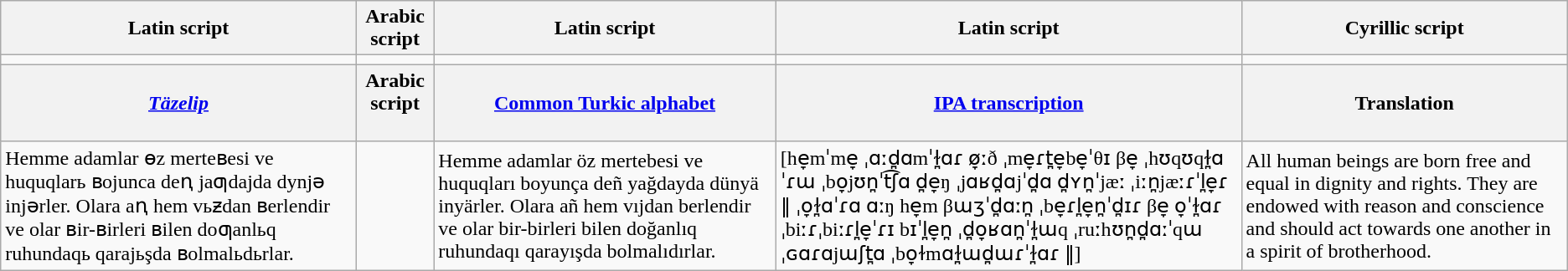<table class="wikitable">
<tr>
<th>Latin script<br></th>
<th>Arabic script</th>
<th>Latin script<br></th>
<th>Latin script<br></th>
<th>Cyrillic script</th>
</tr>
<tr style="table-layout:fixed;width:100%">
<td></td>
<td dir="rtl"></td>
<td></td>
<td></td>
<td></td>
</tr>
<tr>
<th><a href='#'><em>Täzelip</em></a><br></th>
<th>Arabic script<br><br></th>
<th><a href='#'>Common Turkic alphabet</a></th>
<th><a href='#'>IPA transcription</a></th>
<th>Translation</th>
</tr>
<tr>
<td>Hemme adamlar өz merteʙesi ve huquqlarь ʙojunca deꞑ jaƣdajda dynjә injәrler. Olara aꞑ hem vьƶdan ʙerlendir ve olar ʙir-ʙirleri ʙilen doƣanlьq ruhundaqь qarajьşda ʙolmalьdьrlar.</td>
<td dir="rtl"></td>
<td>Hemme adamlar öz mertebesi ve huquqları boyunça deñ yağdayda dünyä inyärler. Olara añ hem vıjdan berlendir ve olar bir-birleri bilen doğanlıq ruhundaqı qarayışda bolmalıdırlar.</td>
<td>[he̞mˈme̞ ˌɑːd̪ɑmˈɫ̪ɑɾ ø̞ːð ˌme̞ɾt̪e̞be̞ˈθɪ βe̞ ˌhʊqʊqɫ̪ɑˈɾɯ ˌbo̞jʊn̪ˈt͡ʃɑ d̪e̞ŋ ˌjɑʁd̪ɑjˈd̪ɑ d̪ʏn̪ˈjæː ˌiːn̪jæːɾˈl̪e̞ɾ ‖ ˌo̞ɫ̪ɑˈɾɑ ɑːŋ he̞m βɯʒˈd̪ɑːn̪ ˌbe̞ɾl̪e̞n̪ˈd̪ɪɾ βe̞ o̞ˈɫ̪ɑɾ ˌbiːɾˌbiːɾl̪e̞ˈɾɪ bɪˈl̪e̞n̪ ˌd̪o̞ʁɑn̪ˈɫ̪ɯq ˌruːhʊn̪d̪ɑːˈqɯ ˌɢɑɾɑjɯʃt̪ɑ ˌbo̞ɫmɑɫ̪ɯd̪ɯɾˈɫ̪ɑɾ ‖]</td>
<td>All human beings are born free and equal in dignity and rights. They are endowed with reason and conscience and should act towards one another in a spirit of brotherhood.</td>
</tr>
</table>
